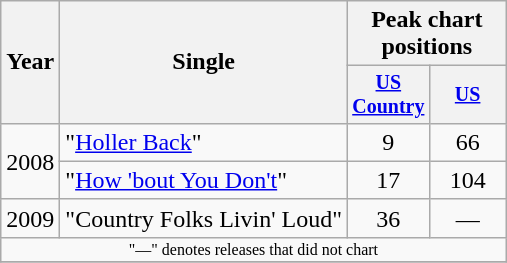<table class="wikitable" style="text-align:center;">
<tr>
<th rowspan="2">Year</th>
<th rowspan="2">Single</th>
<th colspan="2">Peak chart<br>positions</th>
</tr>
<tr style="font-size:smaller;">
<th width="45"><a href='#'>US Country</a></th>
<th width="45"><a href='#'>US</a></th>
</tr>
<tr>
<td rowspan="2">2008</td>
<td align="left">"<a href='#'>Holler Back</a>"</td>
<td>9</td>
<td>66</td>
</tr>
<tr>
<td align="left">"<a href='#'>How 'bout You Don't</a>"</td>
<td>17</td>
<td>104</td>
</tr>
<tr>
<td>2009</td>
<td align="left">"Country Folks Livin' Loud"</td>
<td>36</td>
<td>—</td>
</tr>
<tr>
<td colspan="4" style="font-size:8pt">"—" denotes releases that did not chart</td>
</tr>
<tr>
</tr>
</table>
